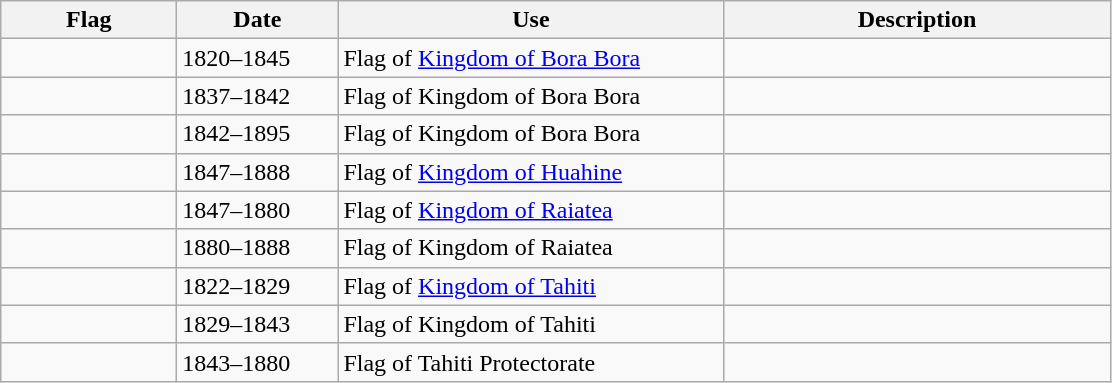<table class="wikitable">
<tr>
<th style="width:110px;">Flag</th>
<th style="width:100px;">Date</th>
<th style="width:250px;">Use</th>
<th style="width:250px;">Description</th>
</tr>
<tr>
<td></td>
<td>1820–1845</td>
<td>Flag of <a href='#'>Kingdom of Bora Bora</a></td>
<td></td>
</tr>
<tr>
<td></td>
<td>1837–1842</td>
<td>Flag of Kingdom of Bora Bora</td>
<td></td>
</tr>
<tr>
<td></td>
<td>1842–1895</td>
<td>Flag of Kingdom of Bora Bora</td>
<td></td>
</tr>
<tr>
<td></td>
<td>1847–1888</td>
<td>Flag of <a href='#'>Kingdom of Huahine</a></td>
</tr>
<tr>
<td></td>
<td>1847–1880</td>
<td>Flag of <a href='#'>Kingdom of Raiatea</a></td>
<td></td>
</tr>
<tr>
<td></td>
<td>1880–1888</td>
<td>Flag of Kingdom of Raiatea</td>
<td></td>
</tr>
<tr>
<td></td>
<td>1822–1829</td>
<td>Flag of <a href='#'>Kingdom of Tahiti</a></td>
<td></td>
</tr>
<tr>
<td></td>
<td>1829–1843</td>
<td>Flag of Kingdom of Tahiti</td>
<td></td>
</tr>
<tr>
<td></td>
<td>1843–1880</td>
<td>Flag of Tahiti Protectorate</td>
<td></td>
</tr>
</table>
